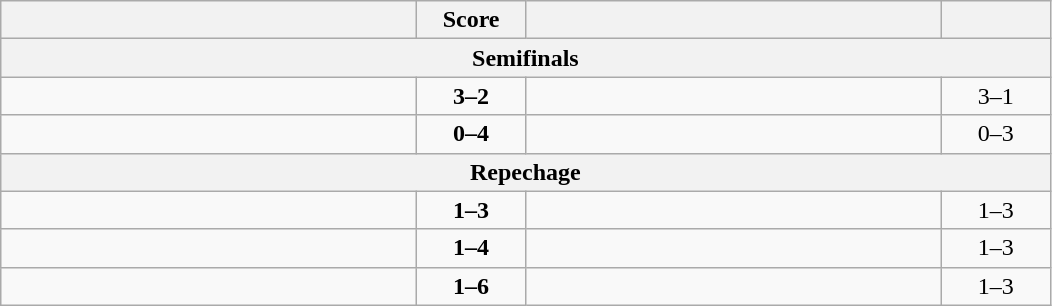<table class="wikitable" style="text-align: left; ">
<tr>
<th align="right" width="270"></th>
<th width="65">Score</th>
<th align="left" width="270"></th>
<th width="65"></th>
</tr>
<tr>
<th colspan=4>Semifinals</th>
</tr>
<tr>
<td><strong></strong></td>
<td align="center"><strong>3–2</strong></td>
<td></td>
<td align=center>3–1 <strong></strong></td>
</tr>
<tr>
<td></td>
<td align="center"><strong>0–4</strong></td>
<td><strong></strong></td>
<td align=center>0–3 <strong></strong></td>
</tr>
<tr>
<th colspan=4>Repechage</th>
</tr>
<tr>
<td></td>
<td align="center"><strong>1–3</strong></td>
<td><strong></strong></td>
<td align=center>1–3 <strong></strong></td>
</tr>
<tr>
<td></td>
<td align="center"><strong>1–4</strong></td>
<td><strong></strong></td>
<td align=center>1–3 <strong></strong></td>
</tr>
<tr>
<td></td>
<td align="center"><strong>1–6</strong></td>
<td><strong></strong></td>
<td align=center>1–3 <strong></strong></td>
</tr>
</table>
